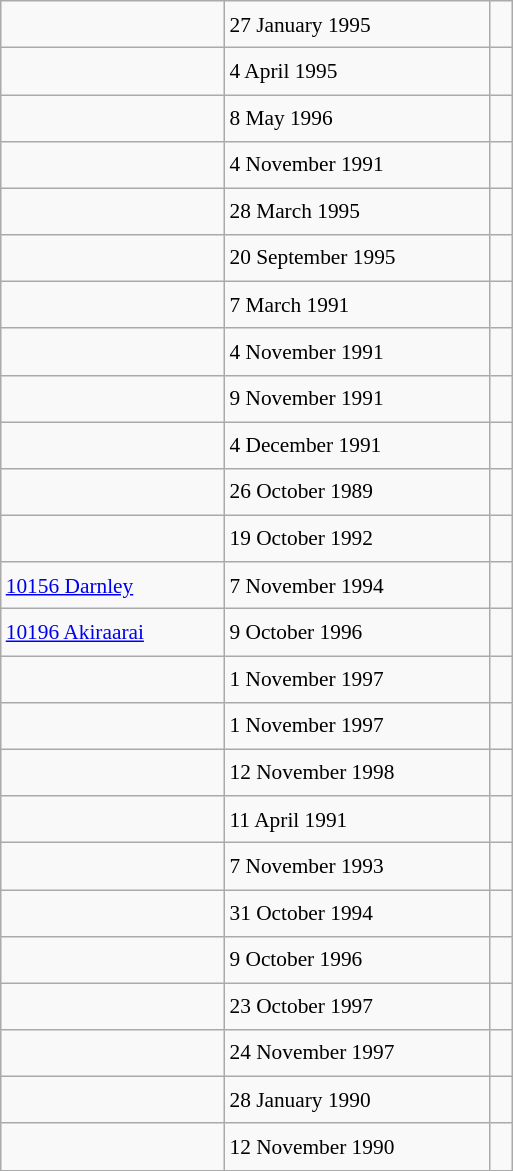<table class="wikitable" style="font-size: 89%; float: left; width: 24em; margin-right: 1em; line-height: 1.65em">
<tr>
<td></td>
<td>27 January 1995</td>
<td><small></small> </td>
</tr>
<tr>
<td></td>
<td>4 April 1995</td>
<td><small></small> </td>
</tr>
<tr>
<td></td>
<td>8 May 1996</td>
<td><small></small> </td>
</tr>
<tr>
<td></td>
<td>4 November 1991</td>
<td><small></small> </td>
</tr>
<tr>
<td></td>
<td>28 March 1995</td>
<td><small></small> </td>
</tr>
<tr>
<td></td>
<td>20 September 1995</td>
<td><small></small> </td>
</tr>
<tr>
<td></td>
<td>7 March 1991</td>
<td><small></small> </td>
</tr>
<tr>
<td></td>
<td>4 November 1991</td>
<td><small></small> </td>
</tr>
<tr>
<td></td>
<td>9 November 1991</td>
<td><small></small> </td>
</tr>
<tr>
<td></td>
<td>4 December 1991</td>
<td><small></small> </td>
</tr>
<tr>
<td></td>
<td>26 October 1989</td>
<td><small></small> </td>
</tr>
<tr>
<td></td>
<td>19 October 1992</td>
<td><small></small> </td>
</tr>
<tr>
<td><a href='#'>10156 Darnley</a></td>
<td>7 November 1994</td>
<td><small></small> </td>
</tr>
<tr>
<td><a href='#'>10196 Akiraarai</a></td>
<td>9 October 1996</td>
<td><small></small> </td>
</tr>
<tr>
<td></td>
<td>1 November 1997</td>
<td><small></small> </td>
</tr>
<tr>
<td></td>
<td>1 November 1997</td>
<td><small></small> </td>
</tr>
<tr>
<td></td>
<td>12 November 1998</td>
<td><small></small> </td>
</tr>
<tr>
<td></td>
<td>11 April 1991</td>
<td><small></small> </td>
</tr>
<tr>
<td></td>
<td>7 November 1993</td>
<td><small></small> </td>
</tr>
<tr>
<td></td>
<td>31 October 1994</td>
<td><small></small> </td>
</tr>
<tr>
<td></td>
<td>9 October 1996</td>
<td><small></small> </td>
</tr>
<tr>
<td></td>
<td>23 October 1997</td>
<td><small></small> </td>
</tr>
<tr>
<td></td>
<td>24 November 1997</td>
<td><small></small> </td>
</tr>
<tr>
<td></td>
<td>28 January 1990</td>
<td><small></small> </td>
</tr>
<tr>
<td></td>
<td>12 November 1990</td>
<td><small></small> </td>
</tr>
</table>
